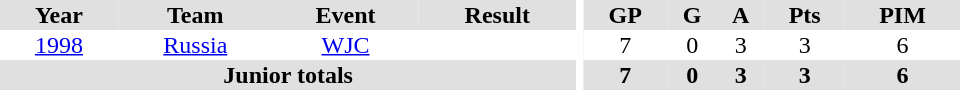<table border="0" cellpadding="1" cellspacing="0" ID="Table3" style="text-align:center; width:40em">
<tr ALIGN="center" bgcolor="#e0e0e0">
<th>Year</th>
<th>Team</th>
<th>Event</th>
<th>Result</th>
<th rowspan="99" bgcolor="#ffffff"></th>
<th>GP</th>
<th>G</th>
<th>A</th>
<th>Pts</th>
<th>PIM</th>
</tr>
<tr>
<td><a href='#'>1998</a></td>
<td><a href='#'>Russia</a></td>
<td><a href='#'>WJC</a></td>
<td></td>
<td>7</td>
<td>0</td>
<td>3</td>
<td>3</td>
<td>6</td>
</tr>
<tr bgcolor="#e0e0e0">
<th colspan="4">Junior totals</th>
<th>7</th>
<th>0</th>
<th>3</th>
<th>3</th>
<th>6</th>
</tr>
</table>
